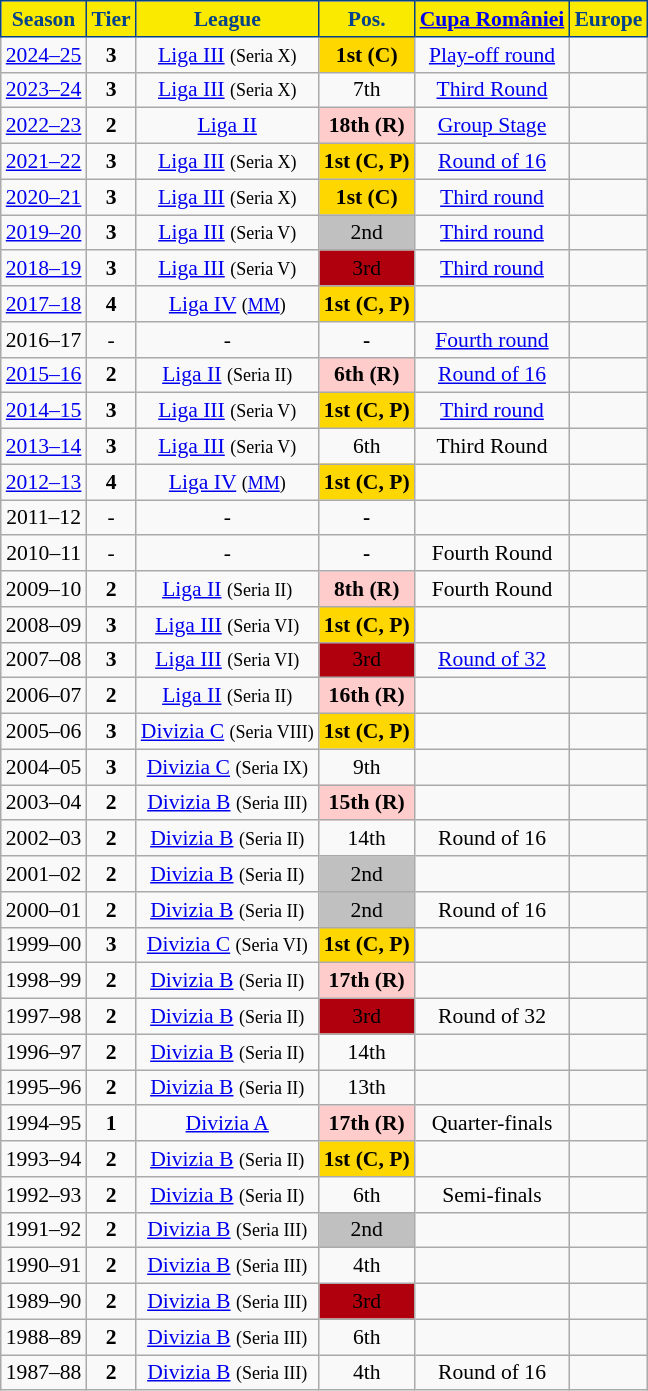<table class="wikitable" style="text-align:center; font-size:90%">
<tr style="background:#efefef;">
<th style="background:#faea00;color:#04428b;border:1px solid #04428b;">Season</th>
<th style="background:#faea00;color:#04428b;border:1px solid #04428b;">Tier</th>
<th style="background:#faea00;color:#04428b;border:1px solid #04428b;">League</th>
<th style="background:#faea00;color:#04428b;border:1px solid #04428b;">Pos.</th>
<th style="background:#faea00;color:#04428b;border:1px solid #04428b;"><a href='#'>Cupa României</a></th>
<th style="background:#faea00;color:#04428b;border:1px solid #04428b;">Europe</th>
</tr>
<tr>
<td><a href='#'>2024–25</a></td>
<td><strong>3</strong></td>
<td><a href='#'>Liga III</a> <small>(Seria X)</small></td>
<td align=center bgcolor=gold><strong>1st (C)</strong></td>
<td><a href='#'>Play-off round</a></td>
<td></td>
</tr>
<tr>
<td><a href='#'>2023–24</a></td>
<td><strong>3</strong></td>
<td><a href='#'>Liga III</a> <small>(Seria X)</small></td>
<td>7th</td>
<td><a href='#'>Third Round</a></td>
<td></td>
</tr>
<tr>
<td><a href='#'>2022–23</a></td>
<td><strong>2</strong></td>
<td><a href='#'>Liga II</a></td>
<td align=center bgcolor=#FFCCCC><strong>18th (R)</strong></td>
<td><a href='#'>Group Stage</a></td>
<td></td>
</tr>
<tr>
<td><a href='#'>2021–22</a></td>
<td><strong>3</strong></td>
<td><a href='#'>Liga III</a> <small>(Seria X)</small></td>
<td align=center bgcolor=gold><strong>1st (C, P)</strong></td>
<td><a href='#'>Round of 16</a></td>
<td></td>
</tr>
<tr>
<td><a href='#'>2020–21</a></td>
<td><strong>3</strong></td>
<td><a href='#'>Liga III</a> <small>(Seria X)</small></td>
<td align=center bgcolor=gold><strong>1st (C)</strong></td>
<td><a href='#'>Third round</a></td>
<td></td>
</tr>
<tr>
<td><a href='#'>2019–20</a></td>
<td><strong>3</strong></td>
<td><a href='#'>Liga III</a> <small>(Seria V)</small></td>
<td align=center bgcolor=silver>2nd</td>
<td><a href='#'>Third round</a></td>
<td></td>
</tr>
<tr>
<td><a href='#'>2018–19</a></td>
<td><strong>3</strong></td>
<td><a href='#'>Liga III</a> <small>(Seria V)</small></td>
<td align=center bgcolor=bronze>3rd</td>
<td><a href='#'>Third round</a></td>
<td></td>
</tr>
<tr>
<td><a href='#'>2017–18</a></td>
<td><strong>4</strong></td>
<td><a href='#'>Liga IV</a> <small>(<a href='#'>MM</a>)</small></td>
<td align=center bgcolor=gold><strong>1st</strong> <strong>(C, P)</strong></td>
<td></td>
<td></td>
</tr>
<tr>
<td>2016–17</td>
<td>-</td>
<td>-</td>
<td align=center><strong>-</strong></td>
<td><a href='#'>Fourth round</a></td>
<td></td>
</tr>
<tr>
<td><a href='#'>2015–16</a></td>
<td><strong>2</strong></td>
<td><a href='#'>Liga II</a> <small>(Seria II)</small></td>
<td align=center bgcolor=#FFCCCC><strong>6th (R)</strong></td>
<td><a href='#'>Round of 16</a></td>
<td></td>
</tr>
<tr>
<td><a href='#'>2014–15</a></td>
<td><strong>3</strong></td>
<td><a href='#'>Liga III</a> <small>(Seria V)</small></td>
<td align=center bgcolor=gold><strong>1st</strong> <strong>(C, P)</strong></td>
<td><a href='#'>Third round</a></td>
<td></td>
</tr>
<tr>
<td><a href='#'>2013–14</a></td>
<td><strong>3</strong></td>
<td><a href='#'>Liga III</a> <small>(Seria V)</small></td>
<td align=center>6th</td>
<td>Third Round</td>
<td></td>
</tr>
<tr>
<td><a href='#'>2012–13</a></td>
<td><strong>4</strong></td>
<td><a href='#'>Liga IV</a> <small>(<a href='#'>MM</a>)</small></td>
<td align=center bgcolor=gold><strong>1st</strong> <strong>(C, P)</strong></td>
<td></td>
<td></td>
</tr>
<tr>
<td>2011–12</td>
<td>-</td>
<td>-</td>
<td align=center><strong>-</strong></td>
<td></td>
<td></td>
</tr>
<tr>
<td>2010–11</td>
<td>-</td>
<td>-</td>
<td align=center><strong>-</strong></td>
<td>Fourth Round</td>
<td></td>
</tr>
<tr>
<td>2009–10</td>
<td><strong>2</strong></td>
<td><a href='#'>Liga II</a> <small>(Seria II)</small></td>
<td align=center bgcolor=#FFCCCC><strong>8th (R)</strong></td>
<td>Fourth Round</td>
<td></td>
</tr>
<tr>
<td>2008–09</td>
<td><strong>3</strong></td>
<td><a href='#'>Liga III</a> <small>(Seria VI)</small></td>
<td align=center bgcolor=gold><strong>1st</strong> <strong>(C, P)</strong></td>
<td></td>
<td></td>
</tr>
<tr>
<td>2007–08</td>
<td><strong>3</strong></td>
<td><a href='#'>Liga III</a> <small>(Seria VI)</small></td>
<td align=center bgcolor=bronze>3rd</td>
<td><a href='#'>Round of 32</a></td>
<td></td>
</tr>
<tr>
<td>2006–07</td>
<td><strong>2</strong></td>
<td><a href='#'>Liga II</a> <small>(Seria II)</small></td>
<td align=center bgcolor=FFCCCC><strong>16th</strong> <strong>(R)</strong></td>
<td></td>
<td></td>
</tr>
<tr>
<td>2005–06</td>
<td><strong>3</strong></td>
<td><a href='#'>Divizia C</a> <small>(Seria VIII)</small></td>
<td align=center bgcolor=gold><strong>1st</strong> <strong>(C, P)</strong></td>
<td></td>
<td></td>
</tr>
<tr>
<td>2004–05</td>
<td><strong>3</strong></td>
<td><a href='#'>Divizia C</a> <small>(Seria IX)</small></td>
<td align=center>9th</td>
<td></td>
<td></td>
</tr>
<tr>
<td>2003–04</td>
<td><strong>2</strong></td>
<td><a href='#'>Divizia B</a> <small>(Seria III)</small></td>
<td align=center bgcolor=FFCCCC><strong>15th</strong> <strong>(R)</strong></td>
<td></td>
<td></td>
</tr>
<tr>
<td>2002–03</td>
<td><strong>2</strong></td>
<td><a href='#'>Divizia B</a> <small>(Seria II)</small></td>
<td align=center>14th</td>
<td>Round of 16</td>
<td></td>
</tr>
<tr>
<td>2001–02</td>
<td><strong>2</strong></td>
<td><a href='#'>Divizia B</a> <small>(Seria II)</small></td>
<td align=center bgcolor=silver>2nd</td>
<td></td>
<td></td>
</tr>
<tr>
<td>2000–01</td>
<td><strong>2</strong></td>
<td><a href='#'>Divizia B</a> <small>(Seria II)</small></td>
<td align=center bgcolor=silver>2nd</td>
<td>Round of 16</td>
<td></td>
</tr>
<tr>
<td>1999–00</td>
<td><strong>3</strong></td>
<td><a href='#'>Divizia C</a> <small>(Seria VI)</small></td>
<td align=center bgcolor=gold><strong>1st</strong> <strong>(C, P)</strong></td>
<td></td>
<td></td>
</tr>
<tr>
<td>1998–99</td>
<td><strong>2</strong></td>
<td><a href='#'>Divizia B</a> <small>(Seria II)</small></td>
<td align=center bgcolor=FFCCCC><strong>17th</strong> <strong>(R)</strong></td>
<td></td>
<td></td>
</tr>
<tr>
<td>1997–98</td>
<td><strong>2</strong></td>
<td><a href='#'>Divizia B</a> <small>(Seria II)</small></td>
<td align=center bgcolor=bronze>3rd</td>
<td>Round of 32</td>
<td></td>
</tr>
<tr>
<td>1996–97</td>
<td><strong>2</strong></td>
<td><a href='#'>Divizia B</a> <small>(Seria II)</small></td>
<td align=center>14th</td>
<td></td>
<td></td>
</tr>
<tr>
<td>1995–96</td>
<td><strong>2</strong></td>
<td><a href='#'>Divizia B</a> <small>(Seria II)</small></td>
<td align=center>13th</td>
<td></td>
<td></td>
</tr>
<tr>
<td>1994–95</td>
<td><strong>1</strong></td>
<td><a href='#'>Divizia A</a></td>
<td align=center bgcolor=FFCCCC><strong>17th</strong> <strong>(R)</strong></td>
<td>Quarter-finals</td>
<td></td>
</tr>
<tr>
<td>1993–94</td>
<td><strong>2</strong></td>
<td><a href='#'>Divizia B</a> <small>(Seria II)</small></td>
<td align=center bgcolor=gold><strong>1st</strong> <strong>(C, P)</strong></td>
<td></td>
<td></td>
</tr>
<tr>
<td>1992–93</td>
<td><strong>2</strong></td>
<td><a href='#'>Divizia B</a> <small>(Seria II)</small></td>
<td align=center>6th</td>
<td>Semi-finals</td>
<td></td>
</tr>
<tr>
<td>1991–92</td>
<td><strong>2</strong></td>
<td><a href='#'>Divizia B</a> <small>(Seria III)</small></td>
<td align=center bgcolor=silver>2nd</td>
<td></td>
<td></td>
</tr>
<tr>
<td>1990–91</td>
<td><strong>2</strong></td>
<td><a href='#'>Divizia B</a> <small>(Seria III)</small></td>
<td align=center>4th</td>
<td></td>
<td></td>
</tr>
<tr>
<td>1989–90</td>
<td><strong>2</strong></td>
<td><a href='#'>Divizia B</a> <small>(Seria III)</small></td>
<td align=center bgcolor=bronze>3rd</td>
<td></td>
<td></td>
</tr>
<tr>
<td>1988–89</td>
<td><strong>2</strong></td>
<td><a href='#'>Divizia B</a> <small>(Seria III)</small></td>
<td align=center>6th</td>
<td></td>
<td></td>
</tr>
<tr>
<td>1987–88</td>
<td><strong>2</strong></td>
<td><a href='#'>Divizia B</a> <small>(Seria III)</small></td>
<td align=center>4th</td>
<td>Round of 16</td>
<td></td>
</tr>
</table>
